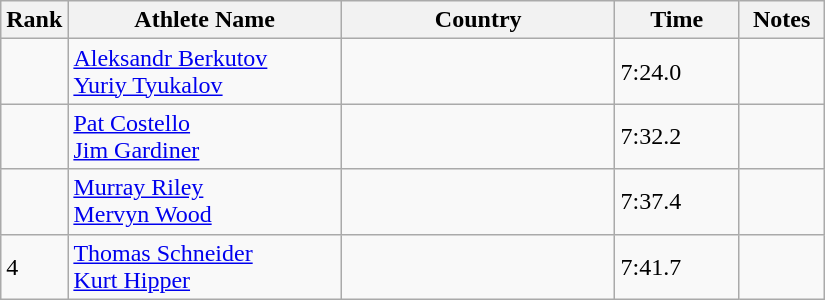<table class="wikitable">
<tr>
<th width=25>Rank</th>
<th width=175>Athlete Name</th>
<th width=175>Country</th>
<th width=75>Time</th>
<th width=50>Notes</th>
</tr>
<tr>
<td></td>
<td><a href='#'>Aleksandr Berkutov</a> <br> <a href='#'>Yuriy Tyukalov</a></td>
<td></td>
<td>7:24.0</td>
<td align=center></td>
</tr>
<tr>
<td></td>
<td><a href='#'>Pat Costello</a> <br> <a href='#'>Jim Gardiner</a></td>
<td></td>
<td>7:32.2</td>
<td align=center></td>
</tr>
<tr>
<td></td>
<td><a href='#'>Murray Riley</a> <br> <a href='#'>Mervyn Wood</a></td>
<td></td>
<td>7:37.4</td>
<td align=center></td>
</tr>
<tr>
<td>4</td>
<td><a href='#'>Thomas Schneider</a><br><a href='#'>Kurt Hipper</a></td>
<td></td>
<td>7:41.7</td>
<td align=center></td>
</tr>
</table>
